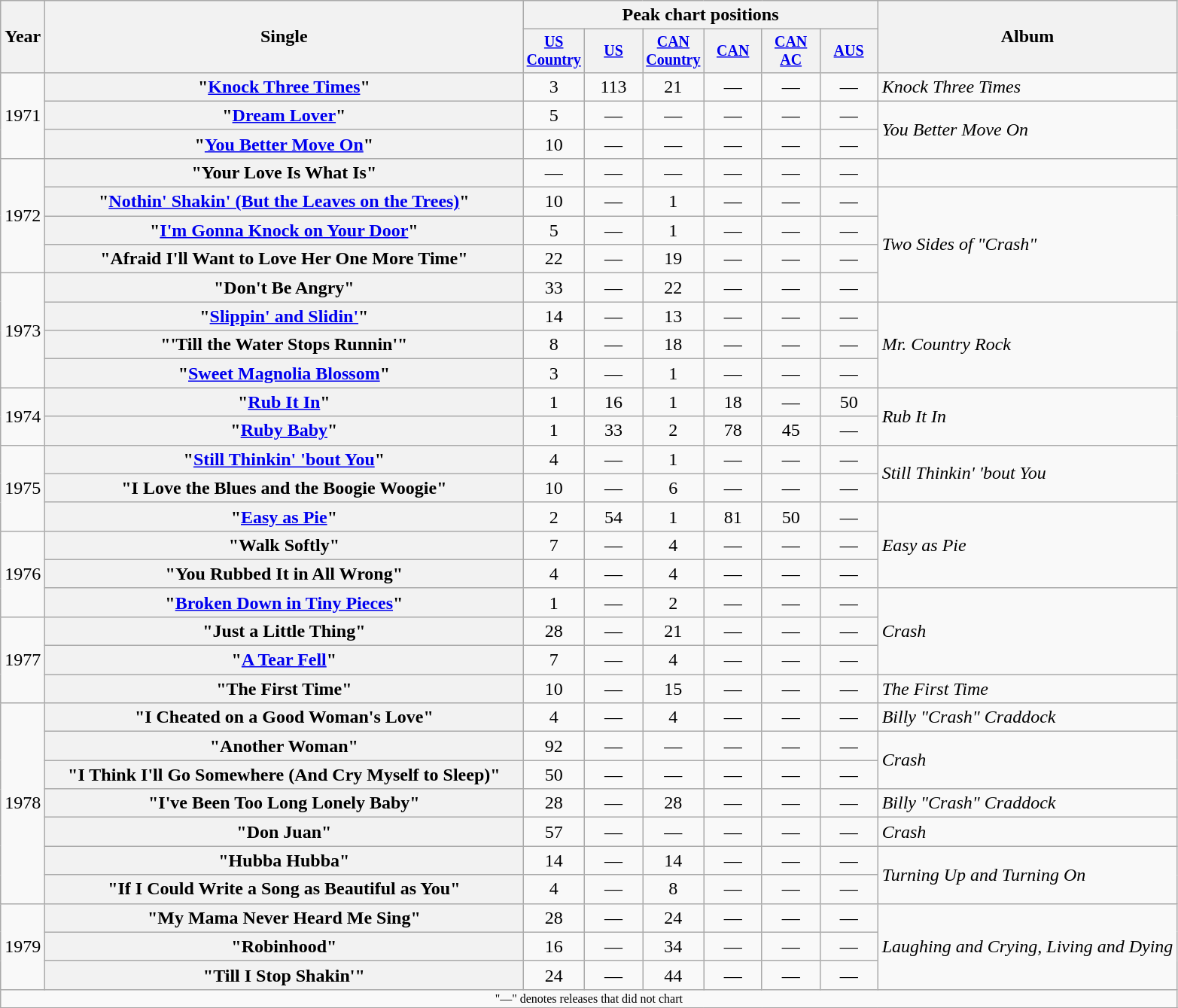<table class="wikitable plainrowheaders" style="text-align:center;">
<tr>
<th rowspan="2">Year</th>
<th rowspan="2" style="width:26em;">Single</th>
<th colspan="6">Peak chart positions</th>
<th rowspan="2">Album</th>
</tr>
<tr style="font-size:smaller;">
<th width="45"><a href='#'>US Country</a></th>
<th width="45"><a href='#'>US</a></th>
<th width="45"><a href='#'>CAN Country</a></th>
<th width="45"><a href='#'>CAN</a></th>
<th width="45"><a href='#'>CAN AC</a></th>
<th width="45"><a href='#'>AUS</a></th>
</tr>
<tr>
<td rowspan="3">1971</td>
<th scope="row">"<a href='#'>Knock Three Times</a>"</th>
<td>3</td>
<td>113</td>
<td>21</td>
<td>—</td>
<td>—</td>
<td>—</td>
<td align="left"><em>Knock Three Times</em></td>
</tr>
<tr>
<th scope="row">"<a href='#'>Dream Lover</a>"</th>
<td>5</td>
<td>—</td>
<td>—</td>
<td>—</td>
<td>—</td>
<td>—</td>
<td align="left" rowspan="2"><em>You Better Move On</em></td>
</tr>
<tr>
<th scope="row">"<a href='#'>You Better Move On</a>"</th>
<td>10</td>
<td>—</td>
<td>—</td>
<td>—</td>
<td>—</td>
<td>—</td>
</tr>
<tr>
<td rowspan="4">1972</td>
<th scope="row">"Your Love Is What Is"</th>
<td>—</td>
<td>—</td>
<td>—</td>
<td>—</td>
<td>—</td>
<td>—</td>
<td></td>
</tr>
<tr>
<th scope="row">"<a href='#'>Nothin' Shakin' (But the Leaves on the Trees)</a>"</th>
<td>10</td>
<td>—</td>
<td>1</td>
<td>—</td>
<td>—</td>
<td>—</td>
<td align="left" rowspan="4"><em>Two Sides of "Crash"</em></td>
</tr>
<tr>
<th scope="row">"<a href='#'>I'm Gonna Knock on Your Door</a>"</th>
<td>5</td>
<td>—</td>
<td>1</td>
<td>—</td>
<td>—</td>
<td>—</td>
</tr>
<tr>
<th scope="row">"Afraid I'll Want to Love Her One More Time"</th>
<td>22</td>
<td>—</td>
<td>19</td>
<td>—</td>
<td>—</td>
<td>—</td>
</tr>
<tr>
<td rowspan="4">1973</td>
<th scope="row">"Don't Be Angry"</th>
<td>33</td>
<td>—</td>
<td>22</td>
<td>—</td>
<td>—</td>
<td>—</td>
</tr>
<tr>
<th scope="row">"<a href='#'>Slippin' and Slidin'</a>"</th>
<td>14</td>
<td>—</td>
<td>13</td>
<td>—</td>
<td>—</td>
<td>—</td>
<td align="left" rowspan="3"><em>Mr. Country Rock</em></td>
</tr>
<tr>
<th scope="row">"'Till the Water Stops Runnin'"</th>
<td>8</td>
<td>—</td>
<td>18</td>
<td>—</td>
<td>—</td>
<td>—</td>
</tr>
<tr>
<th scope="row">"<a href='#'>Sweet Magnolia Blossom</a>"</th>
<td>3</td>
<td>—</td>
<td>1</td>
<td>—</td>
<td>—</td>
<td>—</td>
</tr>
<tr>
<td rowspan="2">1974</td>
<th scope="row">"<a href='#'>Rub It In</a>"</th>
<td>1</td>
<td>16</td>
<td>1</td>
<td>18</td>
<td>—</td>
<td>50</td>
<td align="left" rowspan="2"><em>Rub It In</em></td>
</tr>
<tr>
<th scope="row">"<a href='#'>Ruby Baby</a>"</th>
<td>1</td>
<td>33</td>
<td>2</td>
<td>78</td>
<td>45</td>
<td>—</td>
</tr>
<tr>
<td rowspan="3">1975</td>
<th scope="row">"<a href='#'>Still Thinkin' 'bout You</a>"</th>
<td>4</td>
<td>—</td>
<td>1</td>
<td>—</td>
<td>—</td>
<td>—</td>
<td align="left" rowspan="2"><em>Still Thinkin' 'bout You</em></td>
</tr>
<tr>
<th scope="row">"I Love the Blues and the Boogie Woogie"</th>
<td>10</td>
<td>—</td>
<td>6</td>
<td>—</td>
<td>—</td>
<td>—</td>
</tr>
<tr>
<th scope="row">"<a href='#'>Easy as Pie</a>"</th>
<td>2</td>
<td>54</td>
<td>1</td>
<td>81</td>
<td>50</td>
<td>—</td>
<td align="left" rowspan="3"><em>Easy as Pie</em></td>
</tr>
<tr>
<td rowspan="3">1976</td>
<th scope="row">"Walk Softly"</th>
<td>7</td>
<td>—</td>
<td>4</td>
<td>—</td>
<td>—</td>
<td>—</td>
</tr>
<tr>
<th scope="row">"You Rubbed It in All Wrong"</th>
<td>4</td>
<td>—</td>
<td>4</td>
<td>—</td>
<td>—</td>
<td>—</td>
</tr>
<tr>
<th scope="row">"<a href='#'>Broken Down in Tiny Pieces</a>"</th>
<td>1</td>
<td>—</td>
<td>2</td>
<td>—</td>
<td>—</td>
<td>—</td>
<td align="left" rowspan="3"><em>Crash</em></td>
</tr>
<tr>
<td rowspan="3">1977</td>
<th scope="row">"Just a Little Thing"</th>
<td>28</td>
<td>—</td>
<td>21</td>
<td>—</td>
<td>—</td>
<td>—</td>
</tr>
<tr>
<th scope="row">"<a href='#'>A Tear Fell</a>"</th>
<td>7</td>
<td>—</td>
<td>4</td>
<td>—</td>
<td>—</td>
<td>—</td>
</tr>
<tr>
<th scope="row">"The First Time"</th>
<td>10</td>
<td>—</td>
<td>15</td>
<td>—</td>
<td>—</td>
<td>—</td>
<td align="left"><em>The First Time</em></td>
</tr>
<tr>
<td rowspan="7">1978</td>
<th scope="row">"I Cheated on a Good Woman's Love"</th>
<td>4</td>
<td>—</td>
<td>4</td>
<td>—</td>
<td>—</td>
<td>—</td>
<td align="left"><em>Billy "Crash" Craddock</em></td>
</tr>
<tr>
<th scope="row">"Another Woman"</th>
<td>92</td>
<td>—</td>
<td>—</td>
<td>—</td>
<td>—</td>
<td>—</td>
<td align="left" rowspan="2"><em>Crash</em></td>
</tr>
<tr>
<th scope="row">"I Think I'll Go Somewhere (And Cry Myself to Sleep)"</th>
<td>50</td>
<td>—</td>
<td>—</td>
<td>—</td>
<td>—</td>
<td>—</td>
</tr>
<tr>
<th scope="row">"I've Been Too Long Lonely Baby"</th>
<td>28</td>
<td>—</td>
<td>28</td>
<td>—</td>
<td>—</td>
<td>—</td>
<td align="left"><em>Billy "Crash" Craddock</em></td>
</tr>
<tr>
<th scope="row">"Don Juan"</th>
<td>57</td>
<td>—</td>
<td>—</td>
<td>—</td>
<td>—</td>
<td>—</td>
<td align="left"><em>Crash</em></td>
</tr>
<tr>
<th scope="row">"Hubba Hubba"</th>
<td>14</td>
<td>—</td>
<td>14</td>
<td>—</td>
<td>—</td>
<td>—</td>
<td align="left" rowspan="2"><em>Turning Up and Turning On</em></td>
</tr>
<tr>
<th scope="row">"If I Could Write a Song as Beautiful as You"</th>
<td>4</td>
<td>—</td>
<td>8</td>
<td>—</td>
<td>—</td>
<td>—</td>
</tr>
<tr>
<td rowspan="3">1979</td>
<th scope="row">"My Mama Never Heard Me Sing"</th>
<td>28</td>
<td>—</td>
<td>24</td>
<td>—</td>
<td>—</td>
<td>—</td>
<td align="left" rowspan="3"><em>Laughing and Crying, Living and Dying</em></td>
</tr>
<tr>
<th scope="row">"Robinhood"</th>
<td>16</td>
<td>—</td>
<td>34</td>
<td>—</td>
<td>—</td>
<td>—</td>
</tr>
<tr>
<th scope="row">"Till I Stop Shakin'"</th>
<td>24</td>
<td>—</td>
<td>44</td>
<td>—</td>
<td>—</td>
<td>—</td>
</tr>
<tr>
<td colspan="9" style="font-size: 8pt">"—" denotes releases that did not chart</td>
</tr>
<tr>
</tr>
</table>
